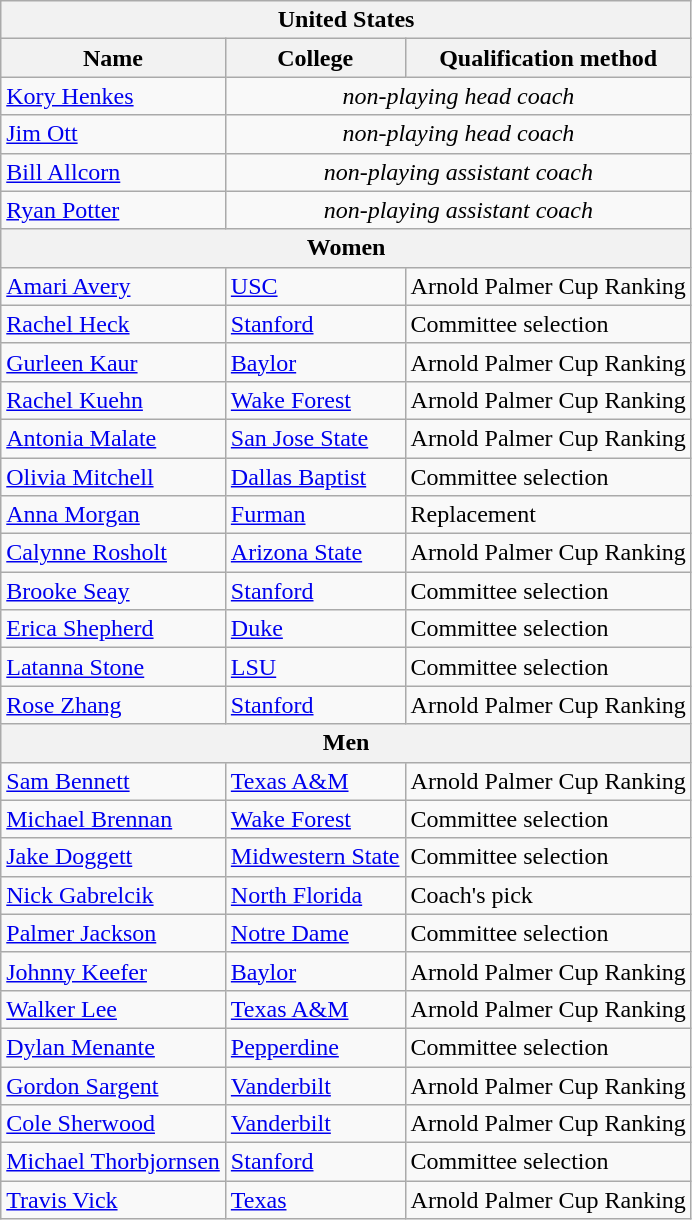<table class="wikitable">
<tr>
<th colspan=3>United States</th>
</tr>
<tr>
<th>Name</th>
<th>College</th>
<th>Qualification method</th>
</tr>
<tr>
<td><a href='#'>Kory Henkes</a></td>
<td colspan=2 align=center><em>non-playing head coach</em></td>
</tr>
<tr>
<td><a href='#'>Jim Ott</a></td>
<td colspan=2 align=center><em>non-playing head coach</em></td>
</tr>
<tr>
<td><a href='#'>Bill Allcorn</a></td>
<td colspan=2 align=center><em>non-playing assistant coach</em></td>
</tr>
<tr>
<td><a href='#'>Ryan Potter</a></td>
<td colspan=2 align=center><em>non-playing assistant coach</em></td>
</tr>
<tr>
<th colspan=3>Women</th>
</tr>
<tr>
<td><a href='#'>Amari Avery</a></td>
<td><a href='#'>USC</a></td>
<td>Arnold Palmer Cup Ranking</td>
</tr>
<tr>
<td><a href='#'>Rachel Heck</a></td>
<td><a href='#'>Stanford</a></td>
<td>Committee selection</td>
</tr>
<tr>
<td><a href='#'>Gurleen Kaur</a></td>
<td><a href='#'>Baylor</a></td>
<td>Arnold Palmer Cup Ranking</td>
</tr>
<tr>
<td><a href='#'>Rachel Kuehn</a></td>
<td><a href='#'>Wake Forest</a></td>
<td>Arnold Palmer Cup Ranking</td>
</tr>
<tr>
<td><a href='#'>Antonia Malate</a></td>
<td><a href='#'>San Jose State</a></td>
<td>Arnold Palmer Cup Ranking</td>
</tr>
<tr>
<td><a href='#'>Olivia Mitchell</a></td>
<td><a href='#'>Dallas Baptist</a></td>
<td>Committee selection</td>
</tr>
<tr>
<td><a href='#'>Anna Morgan</a></td>
<td><a href='#'>Furman</a></td>
<td>Replacement</td>
</tr>
<tr>
<td><a href='#'>Calynne Rosholt</a></td>
<td><a href='#'>Arizona State</a></td>
<td>Arnold Palmer Cup Ranking</td>
</tr>
<tr>
<td><a href='#'>Brooke Seay</a></td>
<td><a href='#'>Stanford</a></td>
<td>Committee selection</td>
</tr>
<tr>
<td><a href='#'>Erica Shepherd</a></td>
<td><a href='#'>Duke</a></td>
<td>Committee selection</td>
</tr>
<tr>
<td><a href='#'>Latanna Stone</a></td>
<td><a href='#'>LSU</a></td>
<td>Committee selection</td>
</tr>
<tr>
<td><a href='#'>Rose Zhang</a></td>
<td><a href='#'>Stanford</a></td>
<td>Arnold Palmer Cup Ranking</td>
</tr>
<tr>
<th colspan=3>Men</th>
</tr>
<tr>
<td><a href='#'>Sam Bennett</a></td>
<td><a href='#'>Texas A&M</a></td>
<td>Arnold Palmer Cup Ranking</td>
</tr>
<tr>
<td><a href='#'>Michael Brennan</a></td>
<td><a href='#'>Wake Forest</a></td>
<td>Committee selection</td>
</tr>
<tr>
<td><a href='#'>Jake Doggett</a></td>
<td><a href='#'>Midwestern State</a></td>
<td>Committee selection</td>
</tr>
<tr>
<td><a href='#'>Nick Gabrelcik</a></td>
<td><a href='#'>North Florida</a></td>
<td>Coach's pick</td>
</tr>
<tr>
<td><a href='#'>Palmer Jackson</a></td>
<td><a href='#'>Notre Dame</a></td>
<td>Committee selection</td>
</tr>
<tr>
<td><a href='#'>Johnny Keefer</a></td>
<td><a href='#'>Baylor</a></td>
<td>Arnold Palmer Cup Ranking</td>
</tr>
<tr>
<td><a href='#'>Walker Lee</a></td>
<td><a href='#'>Texas A&M</a></td>
<td>Arnold Palmer Cup Ranking</td>
</tr>
<tr>
<td><a href='#'>Dylan Menante</a></td>
<td><a href='#'>Pepperdine</a></td>
<td>Committee selection</td>
</tr>
<tr>
<td><a href='#'>Gordon Sargent</a></td>
<td><a href='#'>Vanderbilt</a></td>
<td>Arnold Palmer Cup Ranking</td>
</tr>
<tr>
<td><a href='#'>Cole Sherwood</a></td>
<td><a href='#'>Vanderbilt</a></td>
<td>Arnold Palmer Cup Ranking</td>
</tr>
<tr>
<td><a href='#'>Michael Thorbjornsen</a></td>
<td><a href='#'>Stanford</a></td>
<td>Committee selection</td>
</tr>
<tr>
<td><a href='#'>Travis Vick</a></td>
<td><a href='#'>Texas</a></td>
<td>Arnold Palmer Cup Ranking</td>
</tr>
</table>
